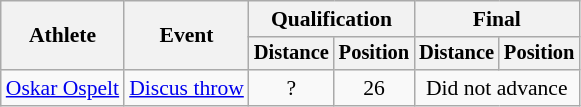<table class=wikitable style="font-size:90%">
<tr>
<th rowspan="2">Athlete</th>
<th rowspan="2">Event</th>
<th colspan="2">Qualification</th>
<th colspan="2">Final</th>
</tr>
<tr style="font-size:95%">
<th>Distance</th>
<th>Position</th>
<th>Distance</th>
<th>Position</th>
</tr>
<tr align=center>
<td align=left><a href='#'>Oskar Ospelt</a></td>
<td align=left><a href='#'>Discus throw</a></td>
<td>?</td>
<td>26</td>
<td colspan=2>Did not advance</td>
</tr>
</table>
